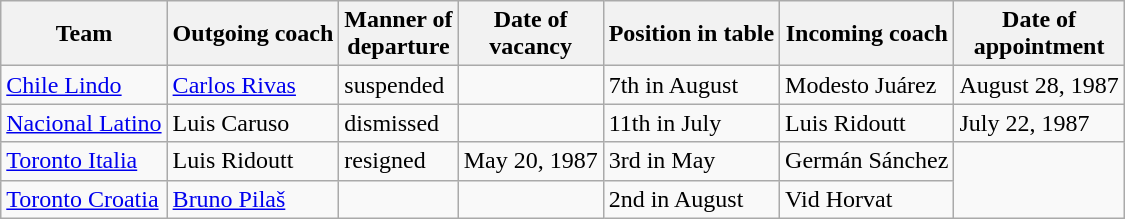<table class="wikitable sortable">
<tr>
<th>Team</th>
<th>Outgoing coach</th>
<th>Manner of <br> departure</th>
<th>Date of <br> vacancy</th>
<th>Position in table</th>
<th>Incoming coach</th>
<th>Date of <br> appointment</th>
</tr>
<tr>
<td><a href='#'>Chile Lindo</a></td>
<td> <a href='#'>Carlos Rivas</a></td>
<td>suspended</td>
<td></td>
<td>7th in August</td>
<td>Modesto Juárez</td>
<td>August 28, 1987</td>
</tr>
<tr>
<td><a href='#'>Nacional Latino</a></td>
<td>Luis Caruso</td>
<td>dismissed</td>
<td></td>
<td>11th in July</td>
<td> Luis Ridoutt</td>
<td>July 22, 1987</td>
</tr>
<tr>
<td><a href='#'>Toronto Italia</a></td>
<td> Luis Ridoutt</td>
<td>resigned</td>
<td>May 20, 1987</td>
<td>3rd in May</td>
<td>Germán Sánchez</td>
</tr>
<tr>
<td><a href='#'>Toronto Croatia</a></td>
<td> <a href='#'>Bruno Pilaš</a></td>
<td></td>
<td></td>
<td>2nd in August</td>
<td> Vid Horvat</td>
</tr>
</table>
